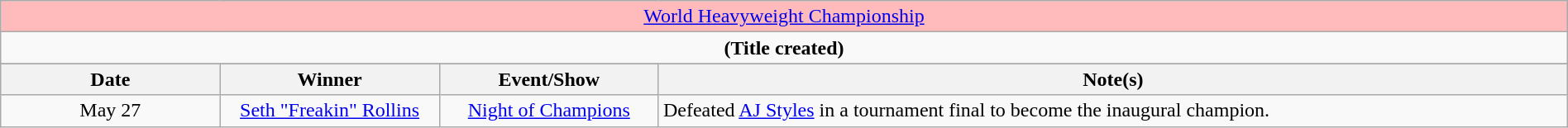<table class="wikitable" style="text-align:center; width:100%;">
<tr style="background:#FBB;">
<td colspan="4" style="text-align: center;"><a href='#'>World Heavyweight Championship</a></td>
</tr>
<tr>
<td colspan="4" style="text-align: center;"><strong>(Title created)</strong></td>
</tr>
<tr>
</tr>
<tr>
<th width=14%>Date</th>
<th width=14%>Winner</th>
<th width=14%>Event/Show</th>
<th width=58%>Note(s)</th>
</tr>
<tr>
<td>May 27</td>
<td><a href='#'>Seth "Freakin" Rollins</a></td>
<td><a href='#'>Night of Champions</a></td>
<td align=left>Defeated <a href='#'>AJ Styles</a> in a tournament final to become the inaugural champion.</td>
</tr>
</table>
